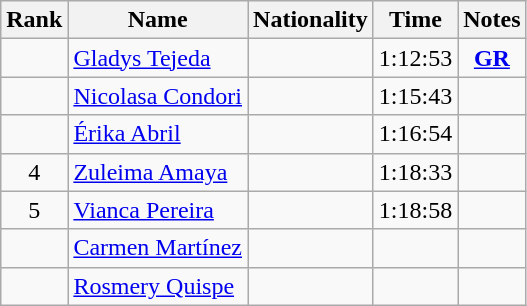<table class="wikitable sortable" style="text-align:center">
<tr>
<th>Rank</th>
<th>Name</th>
<th>Nationality</th>
<th>Time</th>
<th>Notes</th>
</tr>
<tr>
<td></td>
<td align=left><a href='#'>Gladys Tejeda</a></td>
<td align=left></td>
<td>1:12:53</td>
<td><strong><a href='#'>GR</a></strong></td>
</tr>
<tr>
<td></td>
<td align=left><a href='#'>Nicolasa Condori</a></td>
<td align=left></td>
<td>1:15:43</td>
<td></td>
</tr>
<tr>
<td></td>
<td align=left><a href='#'>Érika Abril</a></td>
<td align=left></td>
<td>1:16:54</td>
<td></td>
</tr>
<tr>
<td>4</td>
<td align=left><a href='#'>Zuleima Amaya</a></td>
<td align=left></td>
<td>1:18:33</td>
<td></td>
</tr>
<tr>
<td>5</td>
<td align=left><a href='#'>Vianca Pereira</a></td>
<td align=left></td>
<td>1:18:58</td>
<td></td>
</tr>
<tr>
<td></td>
<td align=left><a href='#'>Carmen Martínez</a></td>
<td align=left></td>
<td></td>
<td></td>
</tr>
<tr>
<td></td>
<td align=left><a href='#'>Rosmery Quispe</a></td>
<td align=left></td>
<td></td>
<td></td>
</tr>
</table>
